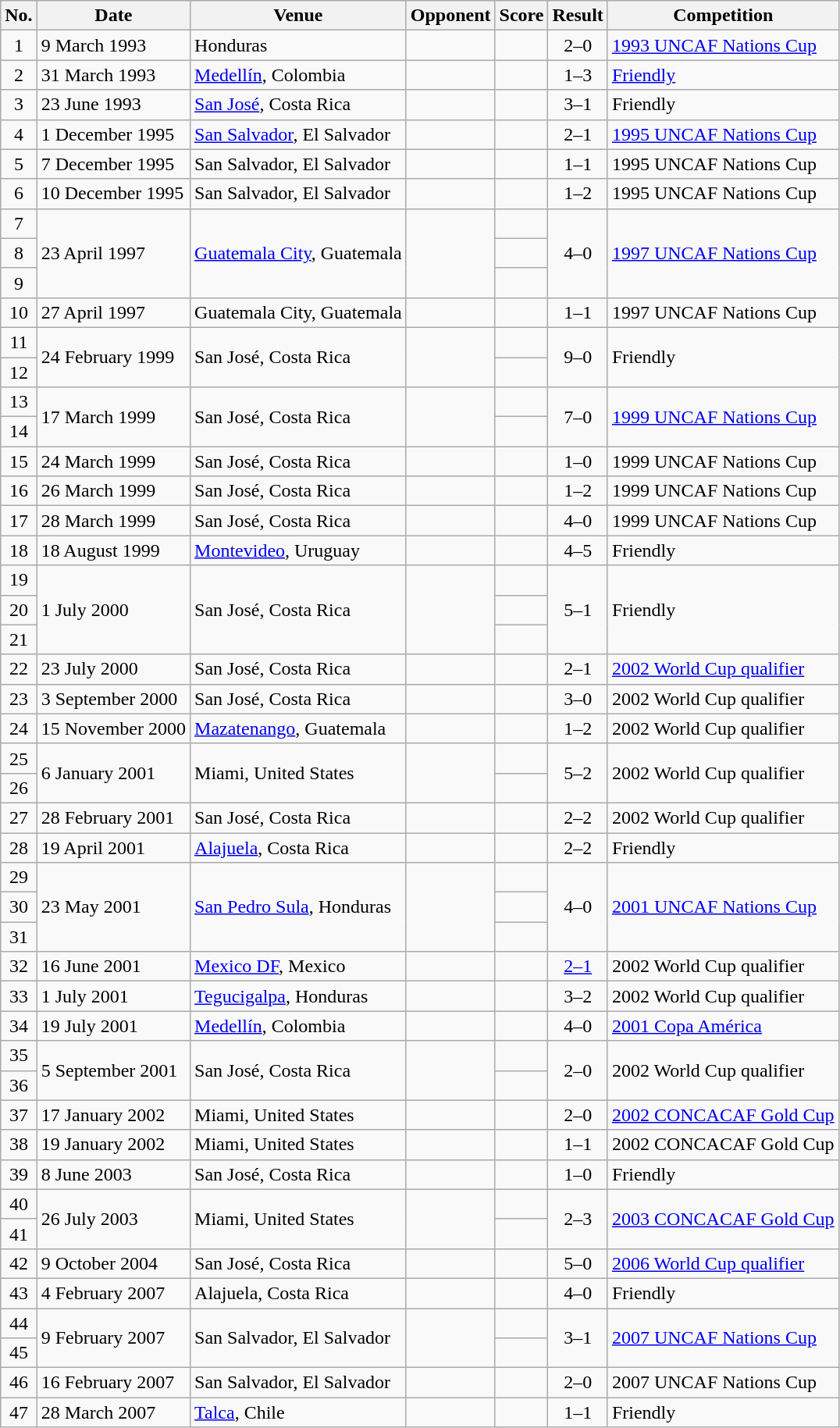<table class="wikitable sortable">
<tr>
<th scope="col">No.</th>
<th scope="col">Date</th>
<th scope="col">Venue</th>
<th scope="col">Opponent</th>
<th scope="col">Score</th>
<th scope="col">Result</th>
<th scope="col">Competition</th>
</tr>
<tr>
<td align="center">1</td>
<td>9 March 1993</td>
<td>Honduras</td>
<td></td>
<td></td>
<td align="center">2–0</td>
<td><a href='#'>1993 UNCAF Nations Cup</a></td>
</tr>
<tr>
<td align="center">2</td>
<td>31 March 1993</td>
<td><a href='#'>Medellín</a>, Colombia</td>
<td></td>
<td></td>
<td align="center">1–3</td>
<td><a href='#'>Friendly</a></td>
</tr>
<tr>
<td align="center">3</td>
<td>23 June 1993</td>
<td><a href='#'>San José</a>, Costa Rica</td>
<td></td>
<td></td>
<td align="center">3–1</td>
<td>Friendly</td>
</tr>
<tr>
<td align="center">4</td>
<td>1 December 1995</td>
<td><a href='#'>San Salvador</a>, El Salvador</td>
<td></td>
<td></td>
<td align="center">2–1</td>
<td><a href='#'>1995 UNCAF Nations Cup</a></td>
</tr>
<tr>
<td align="center">5</td>
<td>7 December 1995</td>
<td>San Salvador, El Salvador</td>
<td></td>
<td></td>
<td align="center">1–1</td>
<td>1995 UNCAF Nations Cup</td>
</tr>
<tr>
<td align="center">6</td>
<td>10 December 1995</td>
<td>San Salvador, El Salvador</td>
<td></td>
<td></td>
<td align="center">1–2</td>
<td>1995 UNCAF Nations Cup</td>
</tr>
<tr>
<td align="center">7</td>
<td rowspan="3">23 April 1997</td>
<td rowspan="3"><a href='#'>Guatemala City</a>, Guatemala</td>
<td rowspan="3"></td>
<td></td>
<td rowspan="3" align="center">4–0</td>
<td rowspan="3"><a href='#'>1997 UNCAF Nations Cup</a></td>
</tr>
<tr>
<td align="center">8</td>
<td></td>
</tr>
<tr>
<td align="center">9</td>
<td></td>
</tr>
<tr>
<td align="center">10</td>
<td>27 April 1997</td>
<td>Guatemala City, Guatemala</td>
<td></td>
<td></td>
<td align="center">1–1</td>
<td>1997 UNCAF Nations Cup</td>
</tr>
<tr>
<td align="center">11</td>
<td rowspan="2">24 February 1999</td>
<td rowspan="2">San José, Costa Rica</td>
<td rowspan="2"></td>
<td></td>
<td rowspan="2" align="center">9–0</td>
<td rowspan="2">Friendly</td>
</tr>
<tr>
<td align="center">12</td>
<td></td>
</tr>
<tr>
<td align="center">13</td>
<td rowspan="2">17 March 1999</td>
<td rowspan="2">San José, Costa Rica</td>
<td rowspan="2"></td>
<td></td>
<td rowspan="2" align="center">7–0</td>
<td rowspan="2"><a href='#'>1999 UNCAF Nations Cup</a></td>
</tr>
<tr>
<td align="center">14</td>
<td></td>
</tr>
<tr>
<td align="center">15</td>
<td>24 March 1999</td>
<td>San José, Costa Rica</td>
<td></td>
<td></td>
<td align="center">1–0</td>
<td>1999 UNCAF Nations Cup</td>
</tr>
<tr>
<td align="center">16</td>
<td>26 March 1999</td>
<td>San José, Costa Rica</td>
<td></td>
<td></td>
<td align="center">1–2</td>
<td>1999 UNCAF Nations Cup</td>
</tr>
<tr>
<td align="center">17</td>
<td>28 March 1999</td>
<td>San José, Costa Rica</td>
<td></td>
<td></td>
<td align="center">4–0</td>
<td>1999 UNCAF Nations Cup</td>
</tr>
<tr>
<td align="center">18</td>
<td>18 August 1999</td>
<td><a href='#'>Montevideo</a>, Uruguay</td>
<td></td>
<td></td>
<td align="center">4–5</td>
<td>Friendly</td>
</tr>
<tr>
<td align="center">19</td>
<td rowspan="3">1 July 2000</td>
<td rowspan="3">San José, Costa Rica</td>
<td rowspan="3"></td>
<td></td>
<td rowspan="3" align="center">5–1</td>
<td rowspan="3">Friendly</td>
</tr>
<tr>
<td align="center">20</td>
<td></td>
</tr>
<tr>
<td align="center">21</td>
<td></td>
</tr>
<tr>
<td align="center">22</td>
<td>23 July 2000</td>
<td>San José, Costa Rica</td>
<td></td>
<td></td>
<td align="center">2–1</td>
<td><a href='#'>2002 World Cup qualifier</a></td>
</tr>
<tr>
<td align="center">23</td>
<td>3 September 2000</td>
<td>San José, Costa Rica</td>
<td></td>
<td></td>
<td align="center">3–0</td>
<td>2002 World Cup qualifier</td>
</tr>
<tr>
<td align="center">24</td>
<td>15 November 2000</td>
<td><a href='#'>Mazatenango</a>, Guatemala</td>
<td></td>
<td></td>
<td align="center">1–2</td>
<td>2002 World Cup qualifier</td>
</tr>
<tr>
<td align="center">25</td>
<td rowspan="2">6 January 2001</td>
<td rowspan="2">Miami, United States</td>
<td rowspan="2"></td>
<td></td>
<td rowspan="2" align="center">5–2</td>
<td rowspan="2">2002 World Cup qualifier</td>
</tr>
<tr>
<td align="center">26</td>
<td></td>
</tr>
<tr>
<td align="center">27</td>
<td>28 February 2001</td>
<td>San José, Costa Rica</td>
<td></td>
<td></td>
<td align="center">2–2</td>
<td>2002 World Cup qualifier</td>
</tr>
<tr>
<td align="center">28</td>
<td>19 April 2001</td>
<td><a href='#'>Alajuela</a>, Costa Rica</td>
<td></td>
<td></td>
<td align="center">2–2</td>
<td>Friendly</td>
</tr>
<tr>
<td align="center">29</td>
<td rowspan="3">23 May 2001</td>
<td rowspan="3"><a href='#'>San Pedro Sula</a>, Honduras</td>
<td rowspan="3"></td>
<td></td>
<td rowspan="3" align="center">4–0</td>
<td rowspan="3"><a href='#'>2001 UNCAF Nations Cup</a></td>
</tr>
<tr>
<td align="center">30</td>
<td></td>
</tr>
<tr>
<td align="center">31</td>
<td></td>
</tr>
<tr>
<td align="center">32</td>
<td>16 June 2001</td>
<td><a href='#'>Mexico DF</a>, Mexico</td>
<td></td>
<td></td>
<td align="center"><a href='#'>2–1</a></td>
<td>2002 World Cup qualifier</td>
</tr>
<tr>
<td align="center">33</td>
<td>1 July 2001</td>
<td><a href='#'>Tegucigalpa</a>, Honduras</td>
<td></td>
<td></td>
<td align="center">3–2</td>
<td>2002 World Cup qualifier</td>
</tr>
<tr>
<td align="center">34</td>
<td>19 July 2001</td>
<td><a href='#'>Medellín</a>, Colombia</td>
<td></td>
<td></td>
<td align="center">4–0</td>
<td><a href='#'>2001 Copa América</a></td>
</tr>
<tr>
<td align="center">35</td>
<td rowspan="2">5 September 2001</td>
<td rowspan="2">San José, Costa Rica</td>
<td rowspan="2"></td>
<td></td>
<td rowspan="2" align="center">2–0</td>
<td rowspan="2">2002 World Cup qualifier</td>
</tr>
<tr>
<td align="center">36</td>
<td></td>
</tr>
<tr>
<td align="center">37</td>
<td>17 January 2002</td>
<td>Miami, United States</td>
<td></td>
<td></td>
<td align="center">2–0</td>
<td><a href='#'>2002 CONCACAF Gold Cup</a></td>
</tr>
<tr>
<td align="center">38</td>
<td>19 January 2002</td>
<td>Miami, United States</td>
<td></td>
<td></td>
<td align="center">1–1</td>
<td>2002 CONCACAF Gold Cup</td>
</tr>
<tr>
<td align="center">39</td>
<td>8 June 2003</td>
<td>San José, Costa Rica</td>
<td></td>
<td></td>
<td align="center">1–0</td>
<td>Friendly</td>
</tr>
<tr>
<td align="center">40</td>
<td rowspan="2">26 July 2003</td>
<td rowspan="2">Miami, United States</td>
<td rowspan="2"></td>
<td></td>
<td rowspan="2" align="center">2–3</td>
<td rowspan="2"><a href='#'>2003 CONCACAF Gold Cup</a></td>
</tr>
<tr>
<td align="center">41</td>
<td></td>
</tr>
<tr>
<td align="center">42</td>
<td>9 October 2004</td>
<td>San José, Costa Rica</td>
<td></td>
<td></td>
<td align="center">5–0</td>
<td><a href='#'>2006 World Cup qualifier</a></td>
</tr>
<tr>
<td align="center">43</td>
<td>4 February 2007</td>
<td>Alajuela, Costa Rica</td>
<td></td>
<td></td>
<td align="center">4–0</td>
<td>Friendly</td>
</tr>
<tr>
<td align="center">44</td>
<td rowspan="2">9 February 2007</td>
<td rowspan="2">San Salvador, El Salvador</td>
<td rowspan="2"></td>
<td></td>
<td rowspan="2" align="center">3–1</td>
<td rowspan="2"><a href='#'>2007 UNCAF Nations Cup</a></td>
</tr>
<tr>
<td align="center">45</td>
<td></td>
</tr>
<tr>
<td align="center">46</td>
<td>16 February 2007</td>
<td>San Salvador, El Salvador</td>
<td></td>
<td></td>
<td align="center">2–0</td>
<td>2007 UNCAF Nations Cup</td>
</tr>
<tr>
<td align="center">47</td>
<td>28 March 2007</td>
<td><a href='#'>Talca</a>, Chile</td>
<td></td>
<td></td>
<td align="center">1–1</td>
<td>Friendly</td>
</tr>
</table>
